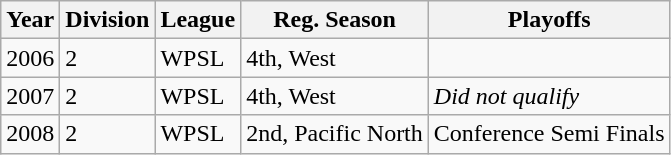<table class="wikitable">
<tr>
<th>Year</th>
<th>Division</th>
<th>League</th>
<th>Reg. Season</th>
<th>Playoffs</th>
</tr>
<tr>
<td>2006</td>
<td>2</td>
<td>WPSL</td>
<td>4th, West</td>
<td></td>
</tr>
<tr>
<td>2007</td>
<td>2</td>
<td>WPSL</td>
<td>4th, West</td>
<td><em>Did not qualify</em></td>
</tr>
<tr>
<td>2008</td>
<td>2</td>
<td>WPSL</td>
<td>2nd, Pacific North</td>
<td>Conference Semi Finals</td>
</tr>
</table>
